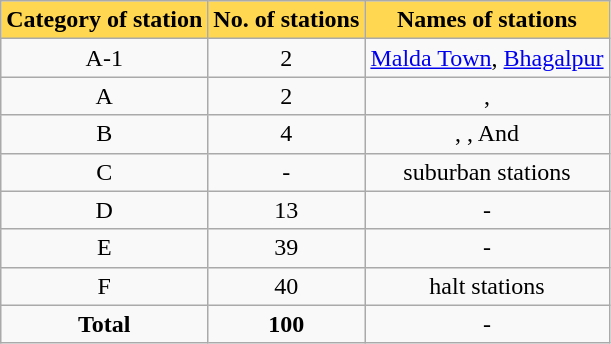<table class="wikitable sortable">
<tr>
<th style="background:#ffd750;">Category of station</th>
<th style="background:#ffd750;">No. of stations</th>
<th style="background:#ffd750;">Names of stations</th>
</tr>
<tr>
<td style="text-align:center;">A-1</td>
<td style="text-align:center;">2</td>
<td style="text-align:center;"><a href='#'> Malda Town</a>, <a href='#'>Bhagalpur</a></td>
</tr>
<tr>
<td style="text-align:center;">A</td>
<td style="text-align:center;">2</td>
<td style="text-align:center;">, </td>
</tr>
<tr>
<td style="text-align:center;">B</td>
<td style="text-align:center;">4</td>
<td style="text-align:center;">, ,   And<br></td>
</tr>
<tr>
<td style="text-align:center;">C</td>
<td style="text-align:center;">-</td>
<td style="text-align:center;">suburban stations</td>
</tr>
<tr>
<td style="text-align:center;">D</td>
<td style="text-align:center;">13</td>
<td style="text-align:center;">-</td>
</tr>
<tr>
<td style="text-align:center;">E</td>
<td style="text-align:center;">39</td>
<td style="text-align:center;">-</td>
</tr>
<tr>
<td style="text-align:center;">F</td>
<td style="text-align:center;">40</td>
<td style="text-align:center;">halt stations</td>
</tr>
<tr>
<td style="text-align:center;"><strong>Total</strong></td>
<td style="text-align:center;"><strong>100</strong></td>
<td style="text-align:center;">-</td>
</tr>
</table>
